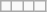<table class="wikitable">
<tr>
<td></td>
<td></td>
<td></td>
<td></td>
</tr>
</table>
